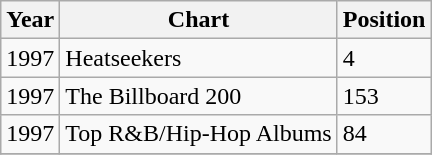<table class="wikitable">
<tr>
<th align="left">Year</th>
<th align="left">Chart</th>
<th align="left">Position</th>
</tr>
<tr>
<td align="left">1997</td>
<td align="left">Heatseekers</td>
<td align="left">4</td>
</tr>
<tr>
<td align="left">1997</td>
<td align="left">The Billboard 200</td>
<td align="left">153</td>
</tr>
<tr>
<td align="left">1997</td>
<td align="left">Top R&B/Hip-Hop Albums</td>
<td align="left">84</td>
</tr>
<tr>
</tr>
</table>
